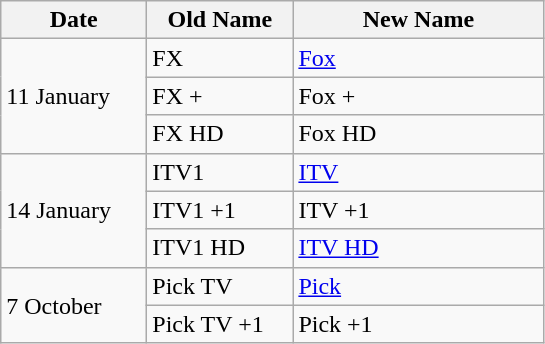<table class="wikitable">
<tr>
<th width=90>Date</th>
<th width=90>Old Name</th>
<th width=160>New Name</th>
</tr>
<tr>
<td rowspan=3>11 January</td>
<td>FX</td>
<td><a href='#'>Fox</a></td>
</tr>
<tr>
<td>FX +</td>
<td>Fox +</td>
</tr>
<tr>
<td>FX HD</td>
<td>Fox HD</td>
</tr>
<tr>
<td rowspan=3>14 January</td>
<td>ITV1</td>
<td><a href='#'>ITV</a></td>
</tr>
<tr>
<td>ITV1 +1</td>
<td>ITV +1</td>
</tr>
<tr>
<td>ITV1 HD</td>
<td><a href='#'>ITV HD</a></td>
</tr>
<tr>
<td rowspan=2>7 October</td>
<td>Pick TV</td>
<td><a href='#'>Pick</a></td>
</tr>
<tr>
<td>Pick TV +1</td>
<td>Pick +1</td>
</tr>
</table>
